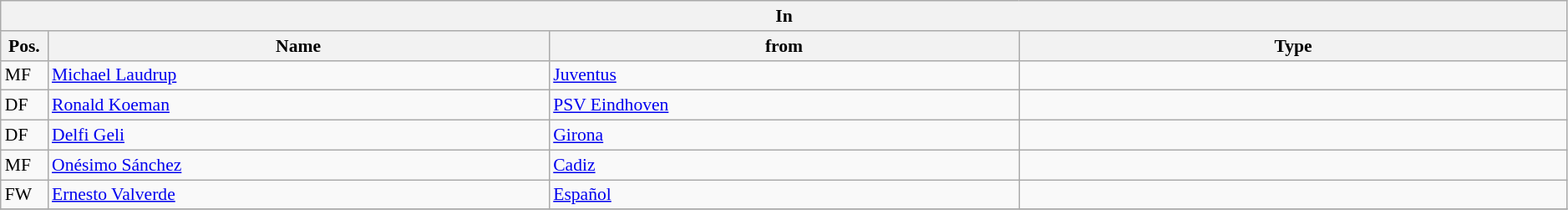<table class="wikitable" style="font-size:90%;width:99%;">
<tr>
<th colspan="4">In</th>
</tr>
<tr>
<th width=3%>Pos.</th>
<th width=32%>Name</th>
<th width=30%>from</th>
<th width=35%>Type</th>
</tr>
<tr>
<td>MF</td>
<td><a href='#'>Michael Laudrup</a></td>
<td><a href='#'>Juventus</a></td>
<td></td>
</tr>
<tr>
<td>DF</td>
<td><a href='#'>Ronald Koeman</a></td>
<td><a href='#'>PSV Eindhoven</a></td>
<td></td>
</tr>
<tr>
<td>DF</td>
<td><a href='#'>Delfi Geli</a></td>
<td><a href='#'>Girona</a></td>
<td></td>
</tr>
<tr>
<td>MF</td>
<td><a href='#'>Onésimo Sánchez</a></td>
<td><a href='#'>Cadiz</a></td>
<td></td>
</tr>
<tr>
<td>FW</td>
<td><a href='#'>Ernesto Valverde</a></td>
<td><a href='#'>Español</a></td>
<td></td>
</tr>
<tr>
</tr>
</table>
